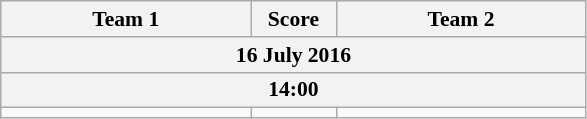<table class="wikitable" style="text-align: center; font-size:90% ">
<tr>
<th align="right" width="160">Team 1</th>
<th width="50">Score</th>
<th align="left" width="160">Team 2</th>
</tr>
<tr>
<th colspan=3>16 July 2016</th>
</tr>
<tr>
<th colspan=3>14:00</th>
</tr>
<tr>
<td align=right></td>
<td align=center></td>
<td align=left><strong></strong></td>
</tr>
</table>
